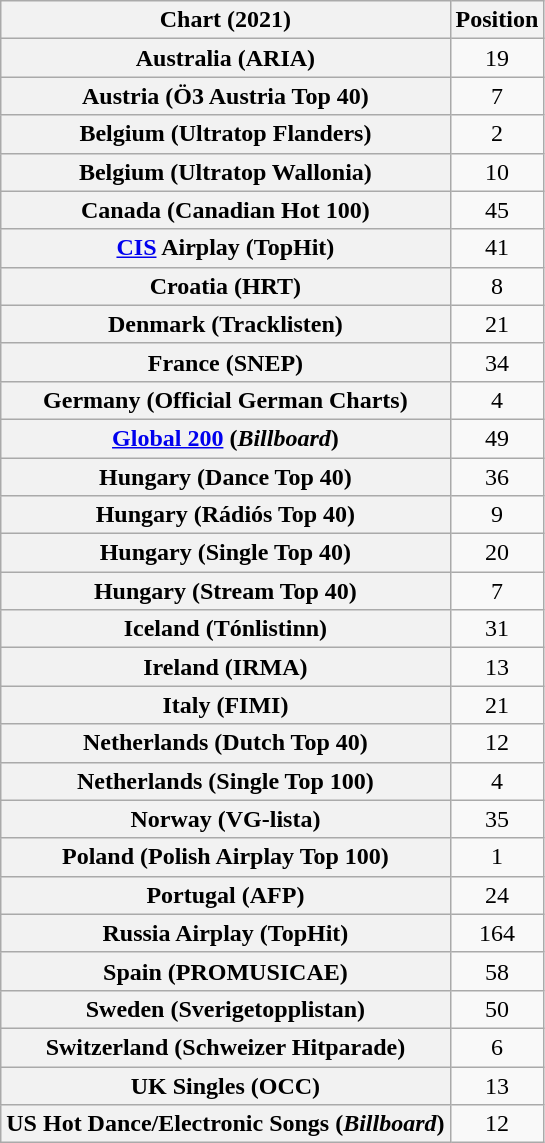<table class="wikitable sortable plainrowheaders" style="text-align:center">
<tr>
<th scope="col">Chart (2021)</th>
<th scope="col">Position</th>
</tr>
<tr>
<th scope="row">Australia (ARIA)</th>
<td>19</td>
</tr>
<tr>
<th scope="row">Austria (Ö3 Austria Top 40)</th>
<td>7</td>
</tr>
<tr>
<th scope="row">Belgium (Ultratop Flanders)</th>
<td>2</td>
</tr>
<tr>
<th scope="row">Belgium (Ultratop Wallonia)</th>
<td>10</td>
</tr>
<tr>
<th scope="row">Canada (Canadian Hot 100)</th>
<td>45</td>
</tr>
<tr>
<th scope="row"><a href='#'>CIS</a> Airplay (TopHit)</th>
<td>41</td>
</tr>
<tr>
<th scope="row">Croatia (HRT)</th>
<td>8</td>
</tr>
<tr>
<th scope="row">Denmark (Tracklisten)</th>
<td>21</td>
</tr>
<tr>
<th scope="row">France (SNEP)</th>
<td>34</td>
</tr>
<tr>
<th scope="row">Germany (Official German Charts)</th>
<td>4</td>
</tr>
<tr>
<th scope="row"><a href='#'>Global 200</a> (<em>Billboard</em>)</th>
<td>49</td>
</tr>
<tr>
<th scope="row">Hungary (Dance Top 40)</th>
<td>36</td>
</tr>
<tr>
<th scope="row">Hungary (Rádiós Top 40)</th>
<td>9</td>
</tr>
<tr>
<th scope="row">Hungary (Single Top 40)</th>
<td>20</td>
</tr>
<tr>
<th scope="row">Hungary (Stream Top 40)</th>
<td>7</td>
</tr>
<tr>
<th scope="row">Iceland (Tónlistinn)</th>
<td>31</td>
</tr>
<tr>
<th scope="row">Ireland (IRMA)</th>
<td>13</td>
</tr>
<tr>
<th scope="row">Italy (FIMI)</th>
<td>21</td>
</tr>
<tr>
<th scope="row">Netherlands (Dutch Top 40)</th>
<td>12</td>
</tr>
<tr>
<th scope="row">Netherlands (Single Top 100)</th>
<td>4</td>
</tr>
<tr>
<th scope="row">Norway (VG-lista)</th>
<td>35</td>
</tr>
<tr>
<th scope="row">Poland (Polish Airplay Top 100)</th>
<td>1</td>
</tr>
<tr>
<th scope="row">Portugal (AFP)</th>
<td>24</td>
</tr>
<tr>
<th scope="row">Russia Airplay (TopHit)</th>
<td>164</td>
</tr>
<tr>
<th scope="row">Spain (PROMUSICAE)</th>
<td>58</td>
</tr>
<tr>
<th scope="row">Sweden (Sverigetopplistan)</th>
<td>50</td>
</tr>
<tr>
<th scope="row">Switzerland (Schweizer Hitparade)</th>
<td>6</td>
</tr>
<tr>
<th scope="row">UK Singles (OCC)</th>
<td>13</td>
</tr>
<tr>
<th scope="row">US Hot Dance/Electronic Songs (<em>Billboard</em>)</th>
<td>12</td>
</tr>
</table>
